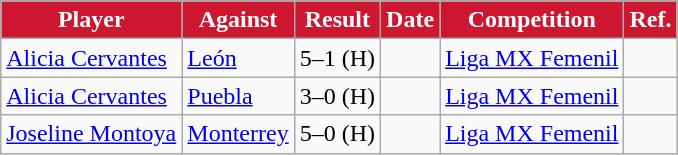<table class="wikitable">
<tr>
<th style=background-color:#CD1731;color:#FFFFFF>Player</th>
<th style=background-color:#CD1731;color:#FFFFFF>Against</th>
<th style=background-color:#CD1731;color:#FFFFFF>Result</th>
<th style=background-color:#CD1731;color:#FFFFFF>Date</th>
<th style=background-color:#CD1731;color:#FFFFFF>Competition</th>
<th style=background-color:#CD1731;color:#FFFFFF>Ref.</th>
</tr>
<tr>
<td> <a href='#'>Alicia Cervantes</a></td>
<td><a href='#'>León</a></td>
<td>5–1 (H)</td>
<td></td>
<td><a href='#'>Liga MX Femenil</a></td>
<td align=center></td>
</tr>
<tr>
<td> <a href='#'>Alicia Cervantes</a></td>
<td><a href='#'>Puebla</a></td>
<td>3–0 (H)</td>
<td></td>
<td><a href='#'>Liga MX Femenil</a></td>
<td align=center></td>
</tr>
<tr>
<td> <a href='#'>Joseline Montoya</a></td>
<td><a href='#'>Monterrey</a></td>
<td>5–0 (H)</td>
<td></td>
<td><a href='#'>Liga MX Femenil</a></td>
<td align=center></td>
</tr>
</table>
